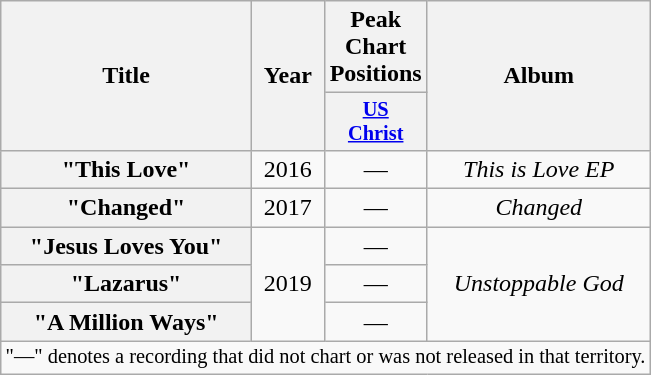<table class="wikitable plainrowheaders" style="text-align:center;">
<tr>
<th rowspan="2">Title</th>
<th rowspan="2">Year</th>
<th>Peak Chart Positions</th>
<th rowspan="2">Album</th>
</tr>
<tr>
<th scope="col" style="width:3em;font-size:85%;"><a href='#'>US<br>Christ</a><br></th>
</tr>
<tr>
<th scope="row">"This Love"</th>
<td>2016</td>
<td>—</td>
<td><em>This is Love EP</em></td>
</tr>
<tr>
<th scope="row">"Changed"</th>
<td>2017</td>
<td>—</td>
<td><em>Changed</em></td>
</tr>
<tr>
<th scope="row">"Jesus Loves You"</th>
<td rowspan="3">2019</td>
<td>—</td>
<td rowspan="3"><em>Unstoppable God</em></td>
</tr>
<tr>
<th scope="row">"Lazarus"</th>
<td>—</td>
</tr>
<tr>
<th scope="row">"A Million Ways"</th>
<td>—</td>
</tr>
<tr>
<td colspan="7" style="font-size:85%">"—" denotes a recording that did not chart or was not released in that territory.</td>
</tr>
</table>
